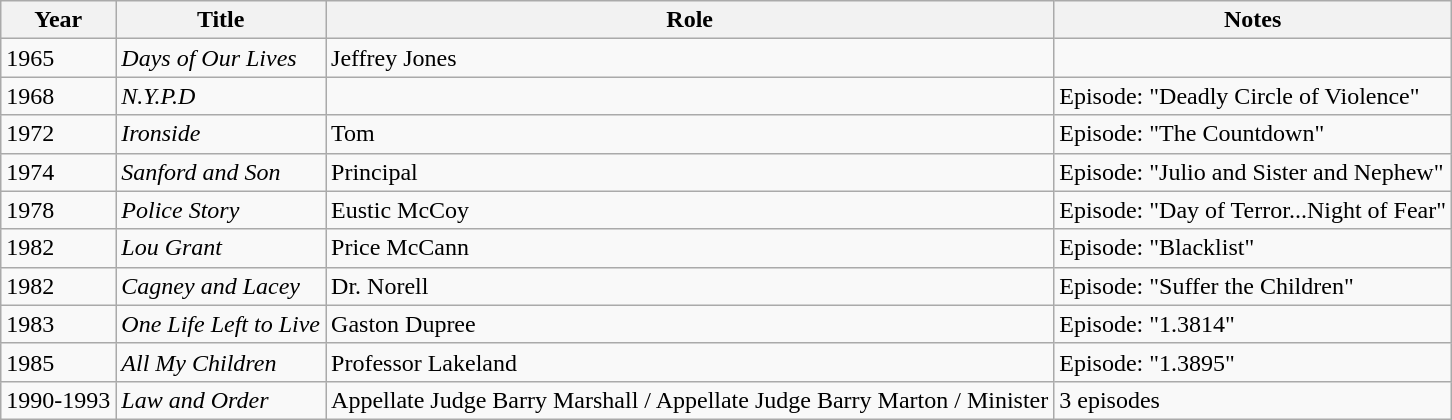<table class="wikitable sortable">
<tr>
<th>Year</th>
<th>Title</th>
<th>Role</th>
<th>Notes</th>
</tr>
<tr>
<td>1965</td>
<td><em>Days of Our Lives</em></td>
<td>Jeffrey Jones</td>
<td></td>
</tr>
<tr>
<td>1968</td>
<td><em>N.Y.P.D</em></td>
<td></td>
<td>Episode: "Deadly Circle of Violence"</td>
</tr>
<tr>
<td>1972</td>
<td><em>Ironside</em></td>
<td>Tom</td>
<td>Episode: "The Countdown"</td>
</tr>
<tr>
<td>1974</td>
<td><em>Sanford and Son</em></td>
<td>Principal</td>
<td>Episode: "Julio and Sister and Nephew"</td>
</tr>
<tr>
<td>1978</td>
<td><em>Police Story</em></td>
<td>Eustic McCoy</td>
<td>Episode: "Day of Terror...Night of Fear"</td>
</tr>
<tr>
<td>1982</td>
<td><em>Lou Grant</em></td>
<td>Price McCann</td>
<td>Episode: "Blacklist"</td>
</tr>
<tr>
<td>1982</td>
<td><em>Cagney and Lacey</em></td>
<td>Dr. Norell</td>
<td>Episode: "Suffer the Children"</td>
</tr>
<tr>
<td>1983</td>
<td><em>One Life Left to Live</em></td>
<td>Gaston Dupree</td>
<td>Episode: "1.3814"</td>
</tr>
<tr>
<td>1985</td>
<td><em>All My Children</em></td>
<td>Professor Lakeland</td>
<td>Episode: "1.3895"</td>
</tr>
<tr>
<td>1990-1993</td>
<td><em>Law and Order</em></td>
<td>Appellate Judge Barry Marshall / Appellate Judge Barry Marton / Minister</td>
<td>3 episodes</td>
</tr>
</table>
